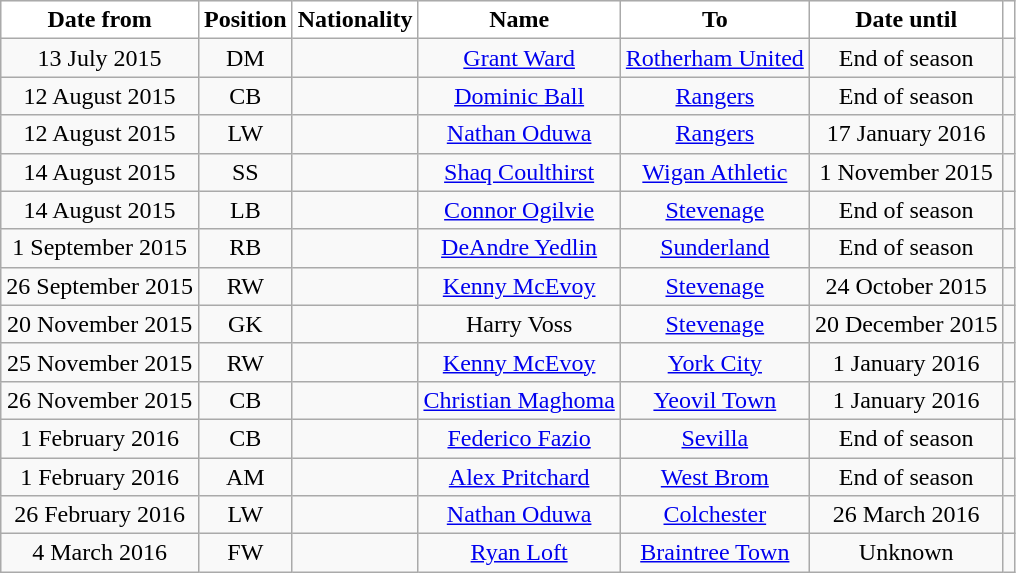<table class="wikitable" style="text-align:center">
<tr>
<th style="background:#FFFFFF; color:#000000;">Date from</th>
<th style="background:#FFFFFF; color:#000000;">Position</th>
<th style="background:#FFFFFF; color:#000000;">Nationality</th>
<th style="background:#FFFFFF; color:#000000;">Name</th>
<th style="background:#FFFFFF; color:#000000;">To</th>
<th style="background:#FFFFFF; color:#000000;">Date until</th>
<th style="background:#FFFFFF; color:#000000;"></th>
</tr>
<tr>
<td>13 July 2015</td>
<td>DM</td>
<td></td>
<td><a href='#'>Grant Ward</a></td>
<td><a href='#'>Rotherham United</a></td>
<td>End of season</td>
<td></td>
</tr>
<tr>
<td>12 August 2015</td>
<td>CB</td>
<td></td>
<td><a href='#'>Dominic Ball</a></td>
<td><a href='#'>Rangers</a></td>
<td>End of season</td>
<td></td>
</tr>
<tr>
<td>12 August 2015</td>
<td>LW</td>
<td></td>
<td><a href='#'>Nathan Oduwa</a></td>
<td><a href='#'>Rangers</a></td>
<td>17 January 2016</td>
<td></td>
</tr>
<tr>
<td>14 August 2015</td>
<td>SS</td>
<td></td>
<td><a href='#'>Shaq Coulthirst</a></td>
<td><a href='#'>Wigan Athletic</a></td>
<td>1 November 2015</td>
<td></td>
</tr>
<tr>
<td>14 August 2015</td>
<td>LB</td>
<td></td>
<td><a href='#'>Connor Ogilvie</a></td>
<td><a href='#'>Stevenage</a></td>
<td>End of season</td>
<td></td>
</tr>
<tr>
<td>1 September 2015</td>
<td>RB</td>
<td></td>
<td><a href='#'>DeAndre Yedlin</a></td>
<td><a href='#'>Sunderland</a></td>
<td>End of season</td>
<td></td>
</tr>
<tr>
<td>26 September 2015</td>
<td>RW</td>
<td></td>
<td><a href='#'>Kenny McEvoy</a></td>
<td><a href='#'>Stevenage</a></td>
<td>24 October 2015</td>
<td></td>
</tr>
<tr>
<td>20 November 2015</td>
<td>GK</td>
<td></td>
<td>Harry Voss</td>
<td><a href='#'>Stevenage</a></td>
<td>20 December 2015</td>
<td></td>
</tr>
<tr>
<td>25 November 2015</td>
<td>RW</td>
<td></td>
<td><a href='#'>Kenny McEvoy</a></td>
<td><a href='#'>York City</a></td>
<td>1 January 2016</td>
<td></td>
</tr>
<tr>
<td>26 November 2015</td>
<td>CB</td>
<td></td>
<td><a href='#'>Christian Maghoma</a></td>
<td><a href='#'>Yeovil Town</a></td>
<td>1 January 2016</td>
<td></td>
</tr>
<tr>
<td>1 February 2016</td>
<td>CB</td>
<td></td>
<td><a href='#'>Federico Fazio</a></td>
<td><a href='#'>Sevilla</a></td>
<td>End of season</td>
<td></td>
</tr>
<tr>
<td>1 February 2016</td>
<td>AM</td>
<td></td>
<td><a href='#'>Alex Pritchard</a></td>
<td><a href='#'>West Brom</a></td>
<td>End of season</td>
<td></td>
</tr>
<tr>
<td>26 February 2016</td>
<td>LW</td>
<td></td>
<td><a href='#'>Nathan Oduwa</a></td>
<td><a href='#'>Colchester</a></td>
<td>26 March 2016</td>
<td></td>
</tr>
<tr>
<td>4 March 2016</td>
<td>FW</td>
<td></td>
<td><a href='#'>Ryan Loft</a></td>
<td><a href='#'>Braintree Town</a></td>
<td>Unknown</td>
<td></td>
</tr>
</table>
